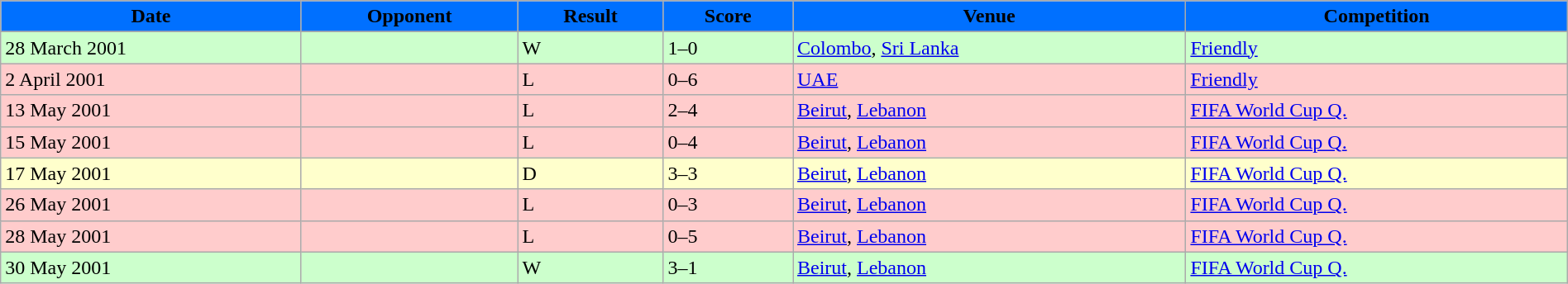<table width=100% class="wikitable">
<tr>
<th style="background:#0070FF;"><span>Date</span></th>
<th style="background:#0070FF;"><span>Opponent</span></th>
<th style="background:#0070FF;"><span>Result</span></th>
<th style="background:#0070FF;"><span>Score</span></th>
<th style="background:#0070FF;"><span>Venue</span></th>
<th style="background:#0070FF;"><span>Competition</span></th>
</tr>
<tr>
</tr>
<tr style="background:#CCFFCC;">
<td>28 March 2001</td>
<td></td>
<td>W</td>
<td>1–0</td>
<td> <a href='#'>Colombo</a>, <a href='#'>Sri Lanka</a></td>
<td><a href='#'>Friendly</a></td>
</tr>
<tr style="background:#FCC;">
<td>2 April 2001</td>
<td></td>
<td>L</td>
<td>0–6</td>
<td> <a href='#'>UAE</a></td>
<td><a href='#'>Friendly</a></td>
</tr>
<tr style="background:#FCC;">
<td>13 May 2001</td>
<td></td>
<td>L</td>
<td>2–4</td>
<td> <a href='#'>Beirut</a>, <a href='#'>Lebanon</a></td>
<td><a href='#'>FIFA World Cup Q.</a></td>
</tr>
<tr style="background:#FCC;">
<td>15 May 2001</td>
<td></td>
<td>L</td>
<td>0–4</td>
<td> <a href='#'>Beirut</a>, <a href='#'>Lebanon</a></td>
<td><a href='#'>FIFA World Cup Q.</a></td>
</tr>
<tr style="background:#FFFFCC;">
<td>17 May 2001</td>
<td></td>
<td>D</td>
<td>3–3</td>
<td> <a href='#'>Beirut</a>, <a href='#'>Lebanon</a></td>
<td><a href='#'>FIFA World Cup Q.</a></td>
</tr>
<tr style="background:#FCC;">
<td>26 May 2001</td>
<td></td>
<td>L</td>
<td>0–3</td>
<td> <a href='#'>Beirut</a>, <a href='#'>Lebanon</a></td>
<td><a href='#'>FIFA World Cup Q.</a></td>
</tr>
<tr style="background:#FCC;">
<td>28 May 2001</td>
<td></td>
<td>L</td>
<td>0–5</td>
<td> <a href='#'>Beirut</a>, <a href='#'>Lebanon</a></td>
<td><a href='#'>FIFA World Cup Q.</a></td>
</tr>
<tr style="background:#CCFFCC;">
<td>30 May 2001</td>
<td></td>
<td>W</td>
<td>3–1</td>
<td> <a href='#'>Beirut</a>, <a href='#'>Lebanon</a></td>
<td><a href='#'>FIFA World Cup Q.</a></td>
</tr>
</table>
